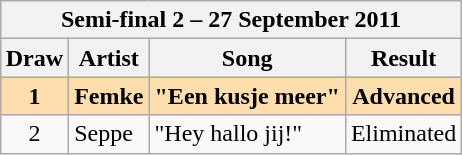<table class="sortable wikitable" style="margin: 1em auto 1em auto; text-align:center">
<tr>
<th colspan="4">Semi-final 2 – 27 September 2011</th>
</tr>
<tr bgcolor="#CCCCCC">
<th>Draw</th>
<th>Artist</th>
<th>Song</th>
<th>Result</th>
</tr>
<tr style="font-weight:bold;background:navajowhite;">
<td>1</td>
<td align="left">Femke</td>
<td align="left">"Een kusje meer"</td>
<td>Advanced</td>
</tr>
<tr>
<td>2</td>
<td align="left">Seppe</td>
<td align="left">"Hey hallo jij!"</td>
<td>Eliminated</td>
</tr>
</table>
